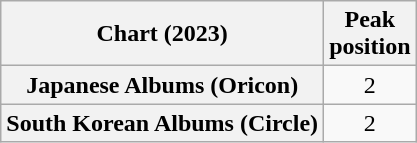<table class="wikitable plainrowheaders sortable" style="text-align:center">
<tr>
<th scope="col">Chart (2023)</th>
<th scope="col">Peak<br>position</th>
</tr>
<tr>
<th scope="row">Japanese Albums (Oricon)</th>
<td>2</td>
</tr>
<tr>
<th scope="row">South Korean Albums (Circle)</th>
<td>2</td>
</tr>
</table>
